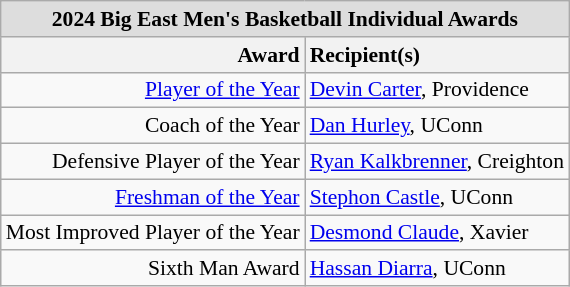<table class="wikitable" style="white-space:nowrap; font-size:90%;">
<tr>
<td colspan="7" style="text-align:center; background:#ddd;"><strong>2024 Big East Men's Basketball Individual Awards</strong></td>
</tr>
<tr>
<th style="text-align:right;">Award</th>
<th style="text-align:left;">Recipient(s)</th>
</tr>
<tr>
<td style="text-align:right;"><a href='#'>Player of the Year</a></td>
<td style="text-align:left;"><a href='#'>Devin Carter</a>, Providence</td>
</tr>
<tr>
<td style="text-align:right;">Coach of the Year</td>
<td style="text-align:left;"><a href='#'>Dan Hurley</a>, UConn</td>
</tr>
<tr>
<td style="text-align:right;">Defensive Player of the Year</td>
<td style="text-align:left;"><a href='#'>Ryan Kalkbrenner</a>, Creighton</td>
</tr>
<tr>
<td style="text-align:right;"><a href='#'>Freshman of the Year</a></td>
<td style="text-align:left;"><a href='#'>Stephon Castle</a>, UConn</td>
</tr>
<tr>
<td style="text-align:right;">Most Improved Player of the Year</td>
<td style="text-align:left;"><a href='#'>Desmond Claude</a>, Xavier</td>
</tr>
<tr>
<td style="text-align:right;">Sixth Man Award</td>
<td style="text-align:left;"><a href='#'>Hassan Diarra</a>, UConn</td>
</tr>
</table>
